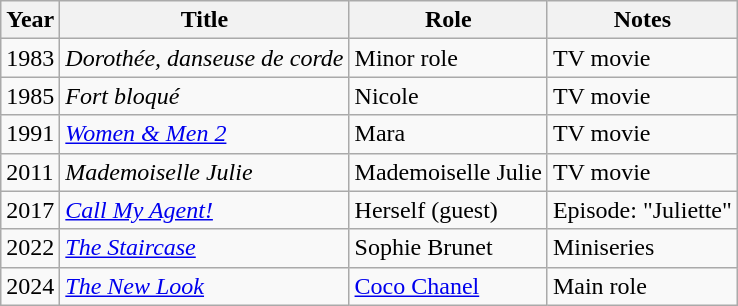<table class="wikitable sortable unsortable">
<tr>
<th>Year</th>
<th>Title</th>
<th>Role</th>
<th class="unsortable">Notes</th>
</tr>
<tr>
<td>1983</td>
<td><em>Dorothée, danseuse de corde</em></td>
<td>Minor role</td>
<td>TV movie</td>
</tr>
<tr>
<td>1985</td>
<td><em>Fort bloqué</em></td>
<td>Nicole</td>
<td>TV movie</td>
</tr>
<tr>
<td>1991</td>
<td><em><a href='#'>Women & Men 2</a></em></td>
<td>Mara</td>
<td>TV movie</td>
</tr>
<tr>
<td>2011</td>
<td><em>Mademoiselle Julie</em></td>
<td>Mademoiselle Julie</td>
<td>TV movie</td>
</tr>
<tr>
<td>2017</td>
<td><em><a href='#'>Call My Agent!</a></em></td>
<td>Herself (guest)</td>
<td>Episode: "Juliette"</td>
</tr>
<tr>
<td>2022</td>
<td><em><a href='#'>The Staircase</a></em></td>
<td>Sophie Brunet</td>
<td>Miniseries</td>
</tr>
<tr>
<td>2024</td>
<td><em><a href='#'>The New Look</a></em></td>
<td><a href='#'>Coco Chanel</a></td>
<td>Main role</td>
</tr>
</table>
